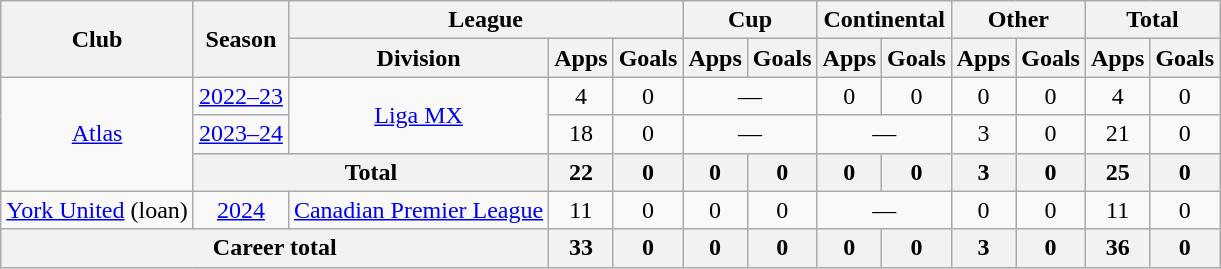<table class="wikitable" style="text-align: center">
<tr>
<th rowspan="2">Club</th>
<th rowspan="2">Season</th>
<th colspan="3">League</th>
<th colspan="2">Cup</th>
<th colspan="2">Continental</th>
<th colspan="2">Other</th>
<th colspan="2">Total</th>
</tr>
<tr>
<th>Division</th>
<th>Apps</th>
<th>Goals</th>
<th>Apps</th>
<th>Goals</th>
<th>Apps</th>
<th>Goals</th>
<th>Apps</th>
<th>Goals</th>
<th>Apps</th>
<th>Goals</th>
</tr>
<tr>
<td rowspan="3"><a href='#'>Atlas</a></td>
<td><a href='#'>2022–23</a></td>
<td rowspan="2"><a href='#'>Liga MX</a></td>
<td>4</td>
<td>0</td>
<td colspan="2">—</td>
<td>0</td>
<td>0</td>
<td>0</td>
<td>0</td>
<td>4</td>
<td>0</td>
</tr>
<tr>
<td><a href='#'>2023–24</a></td>
<td>18</td>
<td>0</td>
<td colspan=2>—</td>
<td colspan="2">—</td>
<td>3</td>
<td>0</td>
<td>21</td>
<td>0</td>
</tr>
<tr>
<th colspan="2">Total</th>
<th>22</th>
<th>0</th>
<th>0</th>
<th>0</th>
<th>0</th>
<th>0</th>
<th>3</th>
<th>0</th>
<th>25</th>
<th>0</th>
</tr>
<tr>
<td><a href='#'>York United</a> (loan)</td>
<td><a href='#'>2024</a></td>
<td><a href='#'>Canadian Premier League</a></td>
<td>11</td>
<td>0</td>
<td>0</td>
<td>0</td>
<td colspan="2">—</td>
<td>0</td>
<td>0</td>
<td>11</td>
<td>0</td>
</tr>
<tr>
<th colspan="3">Career total</th>
<th>33</th>
<th>0</th>
<th>0</th>
<th>0</th>
<th>0</th>
<th>0</th>
<th>3</th>
<th>0</th>
<th>36</th>
<th>0</th>
</tr>
</table>
